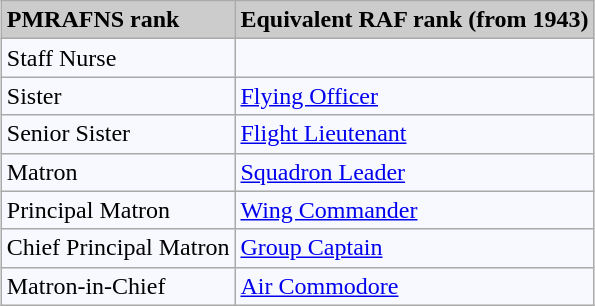<table class="wikitable" style="margin:1px; border:1px solid #ccc;">
<tr style="vertical-align:top; text-align:left; background:#ccc;">
<td><strong>PMRAFNS rank</strong></td>
<td><strong>Equivalent RAF rank (from 1943)</strong></td>
</tr>
<tr style="vertical-align:top; text-align:left; background:#f8f8ff;">
<td>Staff Nurse</td>
<td></td>
</tr>
<tr style="vertical-align:top; text-align:left; background:#f8f8ff;">
<td>Sister</td>
<td><a href='#'>Flying Officer</a></td>
</tr>
<tr style="vertical-align:top; text-align:left; background:#f8f8ff;">
<td>Senior Sister</td>
<td><a href='#'>Flight Lieutenant</a></td>
</tr>
<tr style="vertical-align:top; text-align:left; background:#f8f8ff;">
<td>Matron</td>
<td><a href='#'>Squadron Leader</a></td>
</tr>
<tr style="vertical-align:top; text-align:left; background:#f8f8ff;">
<td>Principal Matron</td>
<td><a href='#'>Wing Commander</a></td>
</tr>
<tr style="vertical-align:top; text-align:left; background:#f8f8ff;">
<td>Chief Principal Matron</td>
<td><a href='#'>Group Captain</a></td>
</tr>
<tr style="vertical-align:top; text-align:left; background:#f8f8ff;">
<td>Matron-in-Chief</td>
<td><a href='#'>Air Commodore</a></td>
</tr>
</table>
